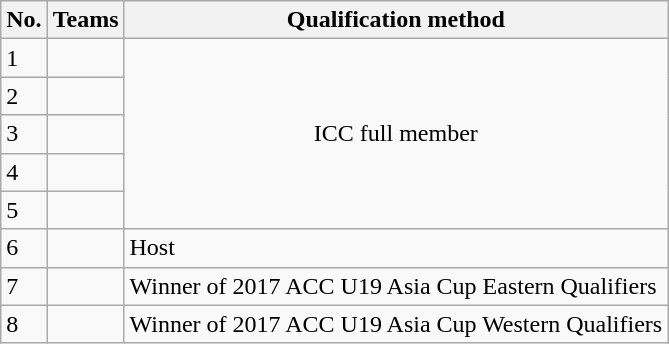<table class="wikitable">
<tr>
<th>No.</th>
<th>Teams</th>
<th>Qualification method</th>
</tr>
<tr>
<td>1</td>
<td></td>
<td rowspan='5' align='center'>ICC full member</td>
</tr>
<tr>
<td>2</td>
<td></td>
</tr>
<tr>
<td>3</td>
<td></td>
</tr>
<tr>
<td>4</td>
<td></td>
</tr>
<tr>
<td>5</td>
<td></td>
</tr>
<tr>
<td>6</td>
<td></td>
<td>Host</td>
</tr>
<tr>
<td>7</td>
<td></td>
<td>Winner of 2017 ACC U19 Asia Cup Eastern Qualifiers</td>
</tr>
<tr>
<td>8</td>
<td></td>
<td>Winner of 2017 ACC U19 Asia Cup Western Qualifiers</td>
</tr>
</table>
